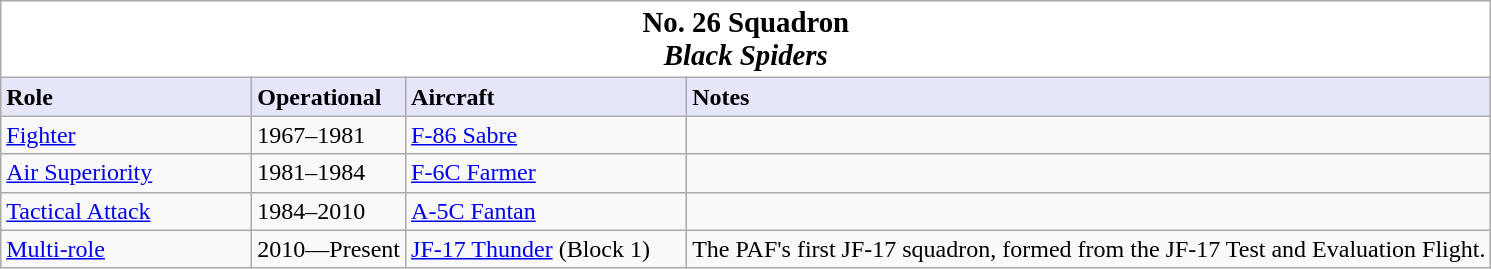<table class="wikitable">
<tr>
<th style="text-align: middle; background: white;" colspan="4"><big>No. 26 Squadron <br><em>Black Spiders</em></big></th>
</tr>
<tr>
<th style="text-align: left; background: lavender;" width="160">Role</th>
<th style="text-align: left; background: lavender;" width=" ">Operational</th>
<th style="text-align: left; background: lavender;" width="180">Aircraft</th>
<th style="text-align: left; background: lavender;" width=" ">Notes</th>
</tr>
<tr valign="top">
<td><a href='#'>Fighter</a></td>
<td>1967–1981</td>
<td><a href='#'>F-86 Sabre</a></td>
<td></td>
</tr>
<tr>
<td><a href='#'>Air Superiority</a></td>
<td>1981–1984</td>
<td><a href='#'>F-6C Farmer</a></td>
<td></td>
</tr>
<tr>
<td><a href='#'>Tactical Attack</a></td>
<td>1984–2010</td>
<td><a href='#'>A-5C Fantan</a></td>
<td></td>
</tr>
<tr>
<td><a href='#'>Multi-role</a></td>
<td>2010—Present</td>
<td><a href='#'>JF-17 Thunder</a> (Block 1)</td>
<td>The PAF's first JF-17 squadron, formed from the JF-17 Test and Evaluation Flight.</td>
</tr>
</table>
